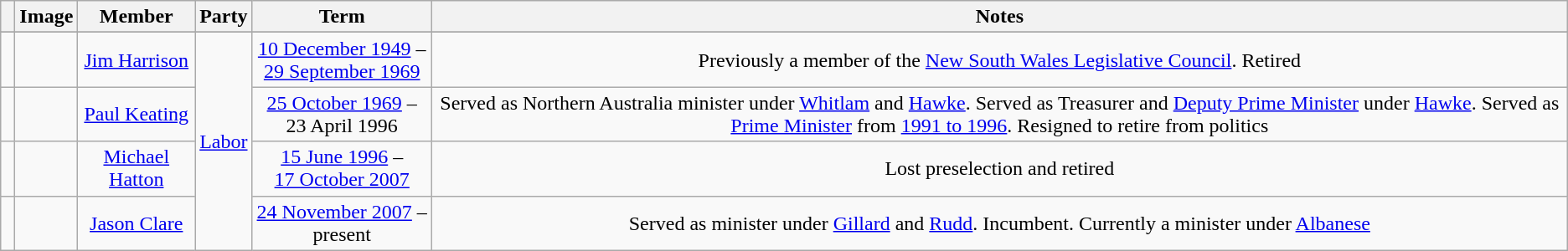<table class=wikitable style="text-align:center">
<tr>
<th></th>
<th>Image</th>
<th>Member</th>
<th>Party</th>
<th>Term</th>
<th>Notes</th>
</tr>
<tr>
</tr>
<tr>
<td> </td>
<td></td>
<td><a href='#'>Jim Harrison</a><br></td>
<td rowspan="4"><a href='#'>Labor</a></td>
<td nowrap><a href='#'>10 December 1949</a> –<br><a href='#'>29 September 1969</a></td>
<td>Previously a member of the <a href='#'>New South Wales Legislative Council</a>. Retired</td>
</tr>
<tr>
<td> </td>
<td></td>
<td><a href='#'>Paul Keating</a><br></td>
<td nowrap><a href='#'>25 October 1969</a> –<br>23 April 1996</td>
<td>Served as Northern Australia minister under <a href='#'>Whitlam</a> and <a href='#'>Hawke</a>. Served as Treasurer and <a href='#'>Deputy Prime Minister</a> under <a href='#'>Hawke</a>. Served as <a href='#'>Prime Minister</a> from <a href='#'>1991 to 1996</a>. Resigned to retire from politics</td>
</tr>
<tr>
<td> </td>
<td></td>
<td><a href='#'>Michael Hatton</a><br></td>
<td nowrap><a href='#'>15 June 1996</a> –<br><a href='#'>17 October 2007</a></td>
<td>Lost preselection and retired</td>
</tr>
<tr>
<td> </td>
<td></td>
<td><a href='#'>Jason Clare</a><br></td>
<td nowrap><a href='#'>24 November 2007</a> –<br>present</td>
<td>Served as minister under <a href='#'>Gillard</a> and <a href='#'>Rudd</a>. Incumbent. Currently a minister under <a href='#'>Albanese</a></td>
</tr>
</table>
